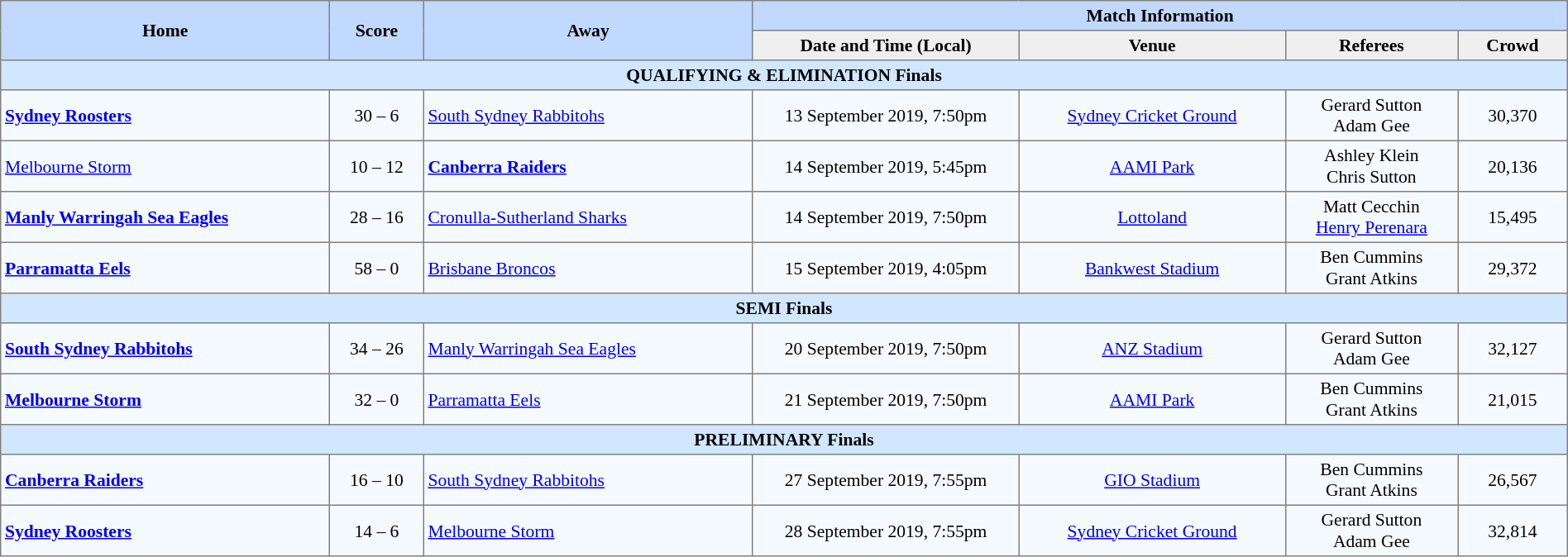<table border="1" cellpadding="3" cellspacing="0" style="border-collapse:collapse; font-size:90%; text-align:center; width:100%;">
<tr style="background:#c1d8ff;">
<th rowspan="2" style="width:21%;">Home</th>
<th rowspan="2" style="width:6%;">Score</th>
<th rowspan="2" style="width:21%;">Away</th>
<th colspan=6>Match Information</th>
</tr>
<tr style="background:#efefef;">
<th width=17%>Date and Time (Local)</th>
<th width=17%>Venue</th>
<th width=11%>Referees</th>
<th width=7%>Crowd</th>
</tr>
<tr style="background:#d0e7ff;">
<td colspan=7><strong>QUALIFYING & ELIMINATION Finals</strong></td>
</tr>
<tr style="background:#f5faff;">
<td align=left> <strong><a href='#'>Sydney Roosters</a></strong></td>
<td>30 – 6</td>
<td align=left> <a href='#'>South Sydney Rabbitohs</a></td>
<td>13 September 2019, 7:50pm</td>
<td><a href='#'>Sydney Cricket Ground</a></td>
<td>Gerard Sutton<br>Adam Gee</td>
<td>30,370</td>
</tr>
<tr style="background:#f5faff;">
<td align=left> <a href='#'>Melbourne Storm</a></td>
<td>10 – 12</td>
<td align=left> <strong><a href='#'>Canberra Raiders</a></strong></td>
<td>14 September 2019, 5:45pm</td>
<td><a href='#'>AAMI Park</a></td>
<td>Ashley Klein<br>Chris Sutton</td>
<td>20,136</td>
</tr>
<tr style="background:#f5faff;">
<td align=left> <strong><a href='#'>Manly Warringah Sea Eagles</a></strong></td>
<td>28 – 16</td>
<td align=left> <a href='#'>Cronulla-Sutherland Sharks</a></td>
<td>14 September 2019, 7:50pm</td>
<td><a href='#'>Lottoland</a></td>
<td>Matt Cecchin<br><a href='#'>Henry Perenara</a></td>
<td>15,495</td>
</tr>
<tr style="background:#f5faff;">
<td align=left> <strong><a href='#'>Parramatta Eels</a></strong></td>
<td>58 – 0</td>
<td align=left> <a href='#'>Brisbane Broncos</a></td>
<td>15 September 2019, 4:05pm</td>
<td><a href='#'>Bankwest Stadium</a></td>
<td>Ben Cummins<br>Grant Atkins</td>
<td>29,372</td>
</tr>
<tr style="background:#d0e7ff;">
<td colspan=7><strong>SEMI Finals</strong></td>
</tr>
<tr style="background:#f5faff;">
<td align=left> <strong><a href='#'>South Sydney Rabbitohs</a></strong></td>
<td>34 – 26</td>
<td align=left> <a href='#'>Manly Warringah Sea Eagles</a></td>
<td>20 September 2019, 7:50pm</td>
<td><a href='#'>ANZ Stadium</a></td>
<td>Gerard Sutton<br>Adam Gee</td>
<td>32,127</td>
</tr>
<tr style="background:#f5faff;">
<td align=left> <strong><a href='#'>Melbourne Storm</a></strong></td>
<td>32 – 0</td>
<td align=left> <a href='#'>Parramatta Eels</a></td>
<td>21 September 2019, 7:50pm</td>
<td><a href='#'>AAMI Park</a></td>
<td>Ben Cummins<br>Grant Atkins</td>
<td>21,015</td>
</tr>
<tr style="background:#d0e7ff;">
<td colspan=7><strong>PRELIMINARY Finals</strong></td>
</tr>
<tr style="background:#f5faff;">
<td align=left> <strong><a href='#'>Canberra Raiders</a></strong></td>
<td>16 – 10</td>
<td align=left> <a href='#'>South Sydney Rabbitohs</a></td>
<td>27 September 2019, 7:55pm</td>
<td><a href='#'>GIO Stadium</a></td>
<td>Ben Cummins<br>Grant Atkins</td>
<td>26,567</td>
</tr>
<tr style="background:#f5faff;">
<td align=left> <strong><a href='#'>Sydney Roosters</a></strong></td>
<td>14 – 6</td>
<td align=left> <a href='#'>Melbourne Storm</a></td>
<td>28 September 2019, 7:55pm</td>
<td><a href='#'>Sydney Cricket Ground</a></td>
<td>Gerard Sutton<br>Adam Gee</td>
<td>32,814</td>
</tr>
</table>
